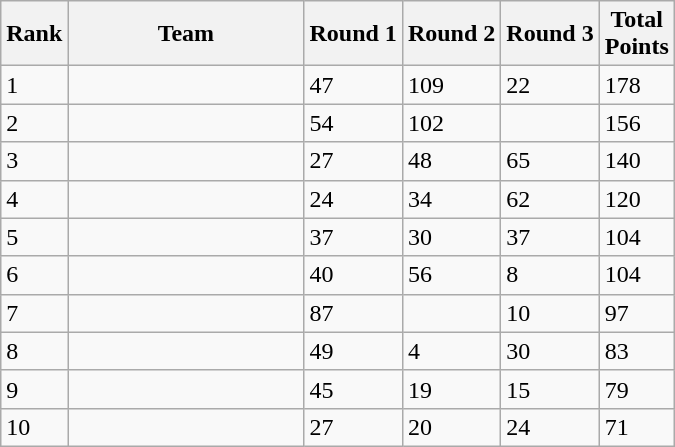<table class="wikitable sortable">
<tr>
<th width=20>Rank</th>
<th width=150>Team</th>
<th width=40>Round 1</th>
<th width=40>Round 2</th>
<th width=40>Round 3</th>
<th width=40>Total Points</th>
</tr>
<tr>
<td>1</td>
<td></td>
<td>47</td>
<td>109</td>
<td>22</td>
<td>178</td>
</tr>
<tr>
<td>2</td>
<td></td>
<td>54</td>
<td>102</td>
<td></td>
<td>156</td>
</tr>
<tr>
<td>3</td>
<td></td>
<td>27</td>
<td>48</td>
<td>65</td>
<td>140</td>
</tr>
<tr>
<td>4</td>
<td></td>
<td>24</td>
<td>34</td>
<td>62</td>
<td>120</td>
</tr>
<tr>
<td>5</td>
<td></td>
<td>37</td>
<td>30</td>
<td>37</td>
<td>104</td>
</tr>
<tr>
<td>6</td>
<td></td>
<td>40</td>
<td>56</td>
<td>8</td>
<td>104</td>
</tr>
<tr>
<td>7</td>
<td></td>
<td>87</td>
<td></td>
<td>10</td>
<td>97</td>
</tr>
<tr>
<td>8</td>
<td></td>
<td>49</td>
<td>4</td>
<td>30</td>
<td>83</td>
</tr>
<tr>
<td>9</td>
<td></td>
<td>45</td>
<td>19</td>
<td>15</td>
<td>79</td>
</tr>
<tr>
<td>10</td>
<td></td>
<td>27</td>
<td>20</td>
<td>24</td>
<td>71</td>
</tr>
</table>
